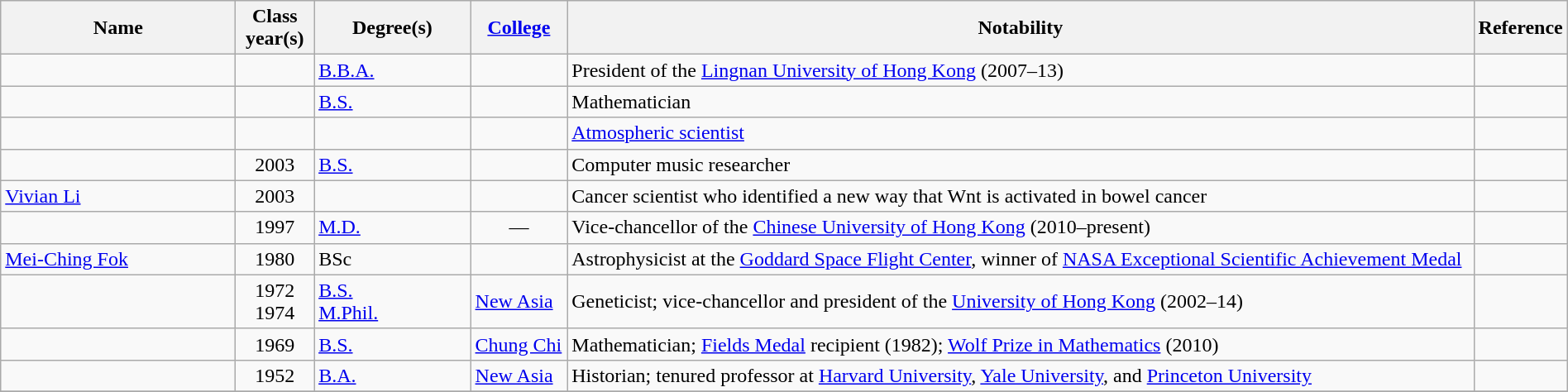<table class="wikitable sortable" style="width:100%">
<tr>
<th style="width:15%;">Name</th>
<th style="width:5%;">Class year(s)</th>
<th style="width:10%;">Degree(s)</th>
<th style="width:;"><a href='#'>College</a></th>
<th style="width:*;" class="unsortable">Notability</th>
<th style="width:5%;" class="unsortable">Reference</th>
</tr>
<tr>
<td></td>
<td style="text-align:center;"></td>
<td><a href='#'>B.B.A.</a></td>
<td></td>
<td>President of the <a href='#'>Lingnan University of Hong Kong</a> (2007–13)</td>
<td style="text-align:center;"></td>
</tr>
<tr>
<td></td>
<td style="text-align:center;"></td>
<td><a href='#'>B.S.</a></td>
<td></td>
<td>Mathematician</td>
<td style="text-align:center;"></td>
</tr>
<tr>
<td></td>
<td style="text-align:center;"></td>
<td></td>
<td></td>
<td><a href='#'>Atmospheric scientist</a></td>
<td style="text-align:center;"></td>
</tr>
<tr>
<td></td>
<td style="text-align:center;">2003</td>
<td><a href='#'>B.S.</a></td>
<td></td>
<td>Computer music researcher</td>
<td style="text-align:center;"></td>
</tr>
<tr>
<td><a href='#'>Vivian Li</a></td>
<td style="text-align:center;">2003</td>
<td></td>
<td></td>
<td>Cancer scientist who identified a new way that Wnt is activated in bowel cancer</td>
<td></td>
</tr>
<tr>
<td></td>
<td style="text-align:center;">1997</td>
<td><a href='#'>M.D.</a></td>
<td style="text-align:center;">—</td>
<td>Vice-chancellor of the <a href='#'>Chinese University of Hong Kong</a> (2010–present)</td>
<td style="text-align:center;"></td>
</tr>
<tr>
<td><a href='#'>Mei-Ching Fok</a></td>
<td style="text-align:center;">1980</td>
<td>BSc</td>
<td></td>
<td>Astrophysicist at the <a href='#'>Goddard Space Flight Center</a>, winner of <a href='#'>NASA Exceptional Scientific Achievement Medal</a></td>
<td style="text-align:center;"></td>
</tr>
<tr>
<td></td>
<td style="text-align:center;">1972<br>1974</td>
<td><a href='#'>B.S.</a><br><a href='#'>M.Phil.</a></td>
<td><a href='#'>New Asia</a></td>
<td>Geneticist; vice-chancellor and president of the <a href='#'>University of Hong Kong</a> (2002–14)</td>
<td style="text-align:center;"></td>
</tr>
<tr>
<td></td>
<td style="text-align:center;">1969</td>
<td><a href='#'>B.S.</a></td>
<td><a href='#'>Chung Chi</a></td>
<td>Mathematician; <a href='#'>Fields Medal</a> recipient (1982); <a href='#'>Wolf Prize in Mathematics</a> (2010)</td>
<td style="text-align:center;"></td>
</tr>
<tr>
<td></td>
<td style="text-align:center;">1952</td>
<td><a href='#'>B.A.</a></td>
<td><a href='#'>New Asia</a></td>
<td>Historian; tenured professor at <a href='#'>Harvard University</a>, <a href='#'>Yale University</a>, and <a href='#'>Princeton University</a></td>
<td style="text-align:center;"></td>
</tr>
<tr>
</tr>
</table>
